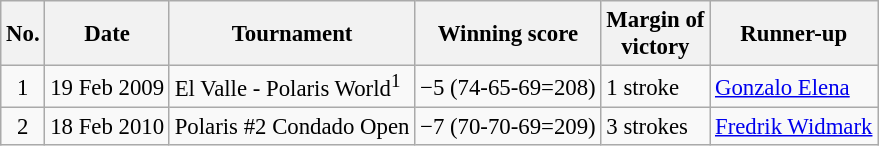<table class="wikitable" style="font-size:95%;">
<tr>
<th>No.</th>
<th>Date</th>
<th>Tournament</th>
<th>Winning score</th>
<th>Margin of<br>victory</th>
<th>Runner-up</th>
</tr>
<tr>
<td align=center>1</td>
<td align=right>19 Feb 2009</td>
<td>El Valle - Polaris World<sup>1</sup></td>
<td>−5 (74-65-69=208)</td>
<td>1 stroke</td>
<td> <a href='#'>Gonzalo Elena</a></td>
</tr>
<tr>
<td align=center>2</td>
<td align=right>18 Feb 2010</td>
<td>Polaris #2 Condado Open</td>
<td>−7 (70-70-69=209)</td>
<td>3 strokes</td>
<td> <a href='#'>Fredrik Widmark</a></td>
</tr>
</table>
